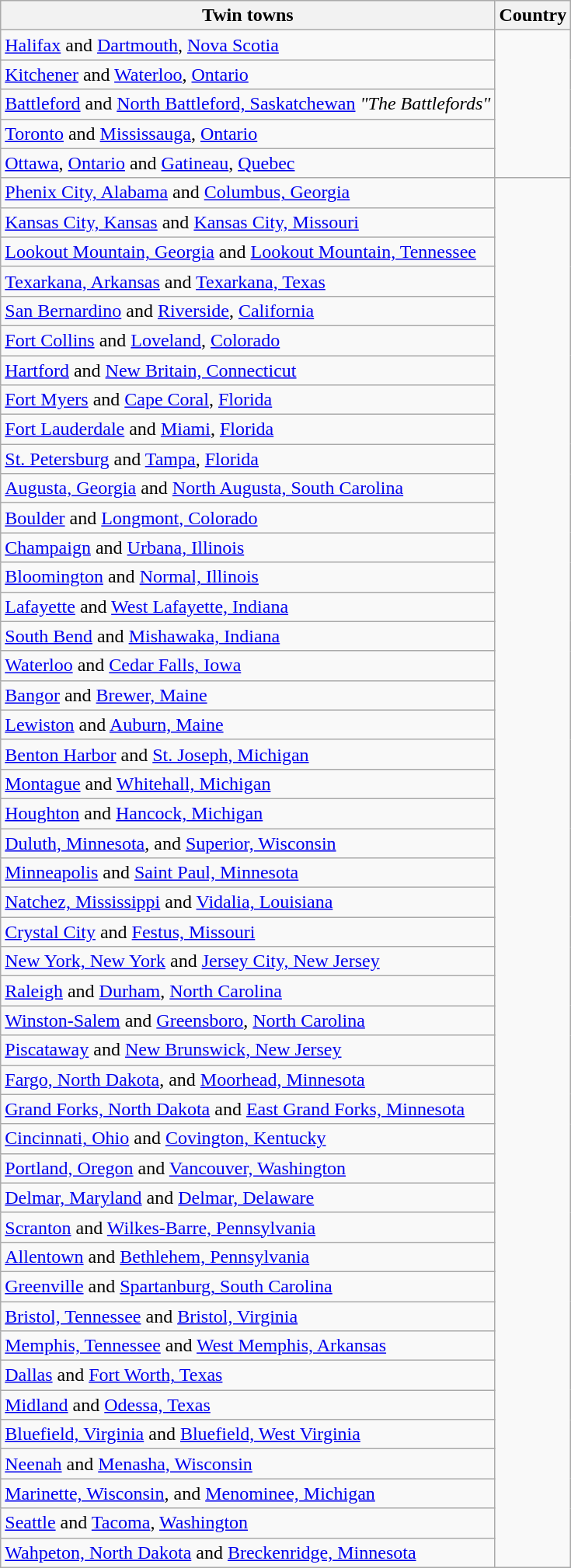<table class="wikitable">
<tr>
<th>Twin towns</th>
<th>Country</th>
</tr>
<tr>
<td><a href='#'>Halifax</a> and <a href='#'>Dartmouth</a>, <a href='#'>Nova Scotia</a></td>
<td rowspan="5"></td>
</tr>
<tr>
<td><a href='#'>Kitchener</a> and <a href='#'>Waterloo</a>, <a href='#'>Ontario</a></td>
</tr>
<tr>
<td><a href='#'>Battleford</a> and <a href='#'>North Battleford, Saskatchewan</a> <em>"The Battlefords"</em> </td>
</tr>
<tr>
<td><a href='#'>Toronto</a> and <a href='#'>Mississauga</a>, <a href='#'>Ontario</a></td>
</tr>
<tr>
<td><a href='#'>Ottawa</a>, <a href='#'>Ontario</a> and <a href='#'>Gatineau</a>, <a href='#'>Quebec</a></td>
</tr>
<tr>
<td><a href='#'>Phenix City, Alabama</a> and <a href='#'>Columbus, Georgia</a></td>
<td rowspan="47"></td>
</tr>
<tr>
<td><a href='#'>Kansas City, Kansas</a> and <a href='#'>Kansas City, Missouri</a></td>
</tr>
<tr>
<td><a href='#'>Lookout Mountain, Georgia</a> and <a href='#'>Lookout Mountain, Tennessee</a></td>
</tr>
<tr>
<td><a href='#'>Texarkana, Arkansas</a> and <a href='#'>Texarkana, Texas</a></td>
</tr>
<tr>
<td><a href='#'>San Bernardino</a> and <a href='#'>Riverside</a>, <a href='#'>California</a></td>
</tr>
<tr>
<td><a href='#'>Fort Collins</a> and <a href='#'>Loveland</a>, <a href='#'>Colorado</a></td>
</tr>
<tr>
<td><a href='#'>Hartford</a> and <a href='#'>New Britain, Connecticut</a></td>
</tr>
<tr>
<td><a href='#'>Fort Myers</a> and <a href='#'>Cape Coral</a>, <a href='#'>Florida</a></td>
</tr>
<tr>
<td><a href='#'>Fort Lauderdale</a> and <a href='#'>Miami</a>, <a href='#'>Florida</a></td>
</tr>
<tr>
<td><a href='#'>St. Petersburg</a> and <a href='#'>Tampa</a>, <a href='#'>Florida</a></td>
</tr>
<tr>
<td><a href='#'>Augusta, Georgia</a> and <a href='#'>North Augusta, South Carolina</a></td>
</tr>
<tr>
<td><a href='#'>Boulder</a> and <a href='#'>Longmont, Colorado</a></td>
</tr>
<tr>
<td><a href='#'>Champaign</a> and <a href='#'>Urbana, Illinois</a></td>
</tr>
<tr>
<td><a href='#'>Bloomington</a> and <a href='#'>Normal, Illinois</a></td>
</tr>
<tr>
<td><a href='#'>Lafayette</a> and <a href='#'>West Lafayette, Indiana</a></td>
</tr>
<tr>
<td><a href='#'>South Bend</a> and <a href='#'>Mishawaka, Indiana</a></td>
</tr>
<tr>
<td><a href='#'>Waterloo</a> and <a href='#'>Cedar Falls, Iowa</a></td>
</tr>
<tr>
<td><a href='#'>Bangor</a> and <a href='#'>Brewer, Maine</a></td>
</tr>
<tr>
<td><a href='#'>Lewiston</a> and <a href='#'>Auburn, Maine</a></td>
</tr>
<tr>
<td><a href='#'>Benton Harbor</a> and <a href='#'>St. Joseph, Michigan</a></td>
</tr>
<tr>
<td><a href='#'>Montague</a> and <a href='#'>Whitehall, Michigan</a></td>
</tr>
<tr>
<td><a href='#'>Houghton</a> and <a href='#'>Hancock, Michigan</a></td>
</tr>
<tr>
<td><a href='#'>Duluth, Minnesota</a>, and <a href='#'>Superior, Wisconsin</a></td>
</tr>
<tr>
<td><a href='#'>Minneapolis</a> and <a href='#'>Saint Paul, Minnesota</a></td>
</tr>
<tr>
<td><a href='#'>Natchez, Mississippi</a> and <a href='#'>Vidalia, Louisiana</a></td>
</tr>
<tr>
<td><a href='#'>Crystal City</a> and <a href='#'>Festus, Missouri</a></td>
</tr>
<tr>
<td><a href='#'>New York, New York</a> and <a href='#'>Jersey City, New Jersey</a></td>
</tr>
<tr>
<td><a href='#'>Raleigh</a> and <a href='#'>Durham</a>, <a href='#'>North Carolina</a></td>
</tr>
<tr>
<td><a href='#'>Winston-Salem</a> and <a href='#'>Greensboro</a>, <a href='#'>North Carolina</a></td>
</tr>
<tr>
<td><a href='#'>Piscataway</a> and <a href='#'>New Brunswick, New Jersey</a></td>
</tr>
<tr>
<td><a href='#'>Fargo, North Dakota</a>, and <a href='#'>Moorhead, Minnesota</a></td>
</tr>
<tr>
<td><a href='#'>Grand Forks, North Dakota</a>  and <a href='#'>East Grand Forks, Minnesota</a></td>
</tr>
<tr>
<td><a href='#'>Cincinnati, Ohio</a> and <a href='#'>Covington, Kentucky</a></td>
</tr>
<tr>
<td><a href='#'>Portland, Oregon</a> and <a href='#'>Vancouver, Washington</a></td>
</tr>
<tr>
<td><a href='#'>Delmar, Maryland</a> and <a href='#'>Delmar, Delaware</a></td>
</tr>
<tr>
<td><a href='#'>Scranton</a> and <a href='#'>Wilkes-Barre, Pennsylvania</a></td>
</tr>
<tr>
<td><a href='#'>Allentown</a> and <a href='#'>Bethlehem, Pennsylvania</a></td>
</tr>
<tr>
<td><a href='#'>Greenville</a> and <a href='#'>Spartanburg, South Carolina</a></td>
</tr>
<tr>
<td><a href='#'>Bristol, Tennessee</a> and <a href='#'>Bristol, Virginia</a></td>
</tr>
<tr>
<td><a href='#'>Memphis, Tennessee</a> and <a href='#'>West Memphis, Arkansas</a></td>
</tr>
<tr>
<td><a href='#'>Dallas</a> and <a href='#'>Fort Worth, Texas</a></td>
</tr>
<tr>
<td><a href='#'>Midland</a> and <a href='#'>Odessa, Texas</a></td>
</tr>
<tr>
<td><a href='#'>Bluefield, Virginia</a> and <a href='#'>Bluefield, West Virginia</a></td>
</tr>
<tr>
<td><a href='#'>Neenah</a> and <a href='#'>Menasha, Wisconsin</a></td>
</tr>
<tr>
<td><a href='#'>Marinette, Wisconsin</a>, and <a href='#'>Menominee, Michigan</a></td>
</tr>
<tr>
<td><a href='#'>Seattle</a> and <a href='#'>Tacoma</a>, <a href='#'>Washington</a></td>
</tr>
<tr>
<td><a href='#'>Wahpeton, North Dakota</a> and <a href='#'>Breckenridge, Minnesota</a></td>
</tr>
</table>
